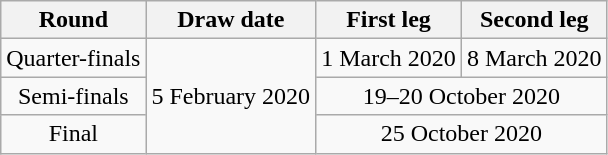<table class="wikitable" style="text-align:center">
<tr>
<th>Round</th>
<th>Draw date</th>
<th>First leg</th>
<th>Second leg</th>
</tr>
<tr>
<td>Quarter-finals</td>
<td rowspan=3>5 February 2020</td>
<td>1 March 2020</td>
<td>8 March 2020</td>
</tr>
<tr>
<td>Semi-finals</td>
<td colspan=2>19–20 October 2020</td>
</tr>
<tr>
<td>Final</td>
<td colspan=2>25 October 2020</td>
</tr>
</table>
